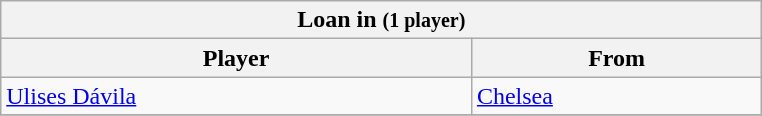<table class="wikitable collapsible collapsed">
<tr>
<th colspan="2" width="500"> <strong>Loan in</strong> <small>(1 player)</small></th>
</tr>
<tr>
<th>Player</th>
<th>From</th>
</tr>
<tr>
<td> <a href='#'>Ulises Dávila</a></td>
<td> <a href='#'>Chelsea</a></td>
</tr>
<tr>
</tr>
</table>
